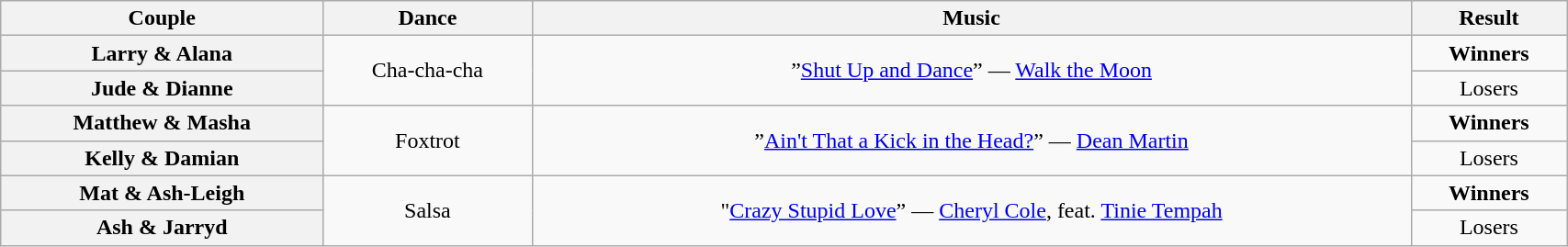<table class="wikitable unsortable" style="text-align:center; width: 90%">
<tr Dance-offs>
<th scope="col">Couple</th>
<th scope="col">Dance</th>
<th scope="col">Music</th>
<th scope="col">Result</th>
</tr>
<tr>
<th scope="row">Larry & Alana</th>
<td rowspan=2>Cha-cha-cha</td>
<td rowspan=2>”<a href='#'>Shut Up and Dance</a>” — <a href='#'>Walk the Moon</a></td>
<td><strong>Winners</strong></td>
</tr>
<tr>
<th scope="row">Jude & Dianne</th>
<td>Losers</td>
</tr>
<tr>
<th scope="row">Matthew & Masha</th>
<td rowspan=2>Foxtrot</td>
<td rowspan=2>”<a href='#'>Ain't That a Kick in the Head?</a>” — <a href='#'>Dean Martin</a></td>
<td><strong>Winners</strong></td>
</tr>
<tr>
<th scope="row">Kelly & Damian</th>
<td>Losers</td>
</tr>
<tr>
<th scope="row">Mat & Ash-Leigh</th>
<td rowspan=2>Salsa</td>
<td rowspan=2>"<a href='#'>Crazy Stupid Love</a>” — <a href='#'>Cheryl Cole</a>, feat. <a href='#'>Tinie Tempah</a></td>
<td><strong>Winners</strong></td>
</tr>
<tr>
<th scope="row">Ash & Jarryd</th>
<td>Losers</td>
</tr>
</table>
